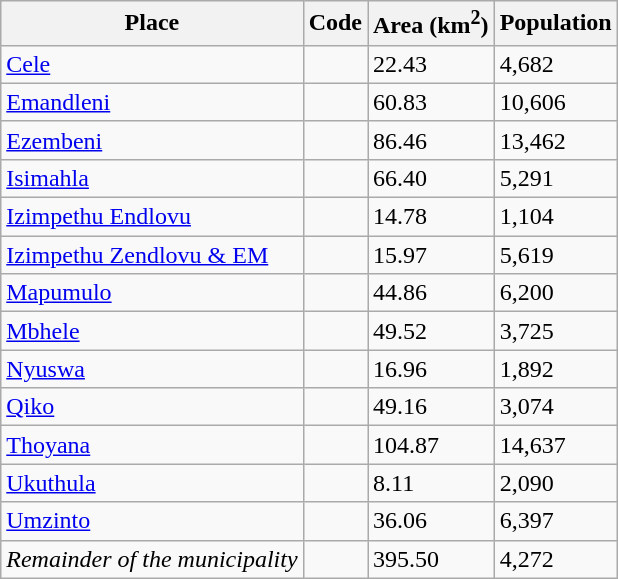<table class="wikitable sortable">
<tr>
<th>Place</th>
<th>Code</th>
<th>Area (km<sup>2</sup>)</th>
<th>Population</th>
</tr>
<tr>
<td><a href='#'>Cele</a></td>
<td></td>
<td>22.43</td>
<td>4,682</td>
</tr>
<tr>
<td><a href='#'>Emandleni</a></td>
<td></td>
<td>60.83</td>
<td>10,606</td>
</tr>
<tr>
<td><a href='#'>Ezembeni</a></td>
<td></td>
<td>86.46</td>
<td>13,462</td>
</tr>
<tr>
<td><a href='#'>Isimahla</a></td>
<td></td>
<td>66.40</td>
<td>5,291</td>
</tr>
<tr>
<td><a href='#'>Izimpethu Endlovu</a></td>
<td></td>
<td>14.78</td>
<td>1,104</td>
</tr>
<tr>
<td><a href='#'>Izimpethu Zendlovu & EM</a></td>
<td></td>
<td>15.97</td>
<td>5,619</td>
</tr>
<tr>
<td><a href='#'>Mapumulo</a></td>
<td></td>
<td>44.86</td>
<td>6,200</td>
</tr>
<tr>
<td><a href='#'>Mbhele</a></td>
<td></td>
<td>49.52</td>
<td>3,725</td>
</tr>
<tr>
<td><a href='#'>Nyuswa</a></td>
<td></td>
<td>16.96</td>
<td>1,892</td>
</tr>
<tr>
<td><a href='#'>Qiko</a></td>
<td></td>
<td>49.16</td>
<td>3,074</td>
</tr>
<tr>
<td><a href='#'>Thoyana</a></td>
<td></td>
<td>104.87</td>
<td>14,637</td>
</tr>
<tr>
<td><a href='#'>Ukuthula</a></td>
<td></td>
<td>8.11</td>
<td>2,090</td>
</tr>
<tr>
<td><a href='#'>Umzinto</a></td>
<td></td>
<td>36.06</td>
<td>6,397</td>
</tr>
<tr>
<td><em>Remainder of the municipality</em></td>
<td></td>
<td>395.50</td>
<td>4,272</td>
</tr>
</table>
